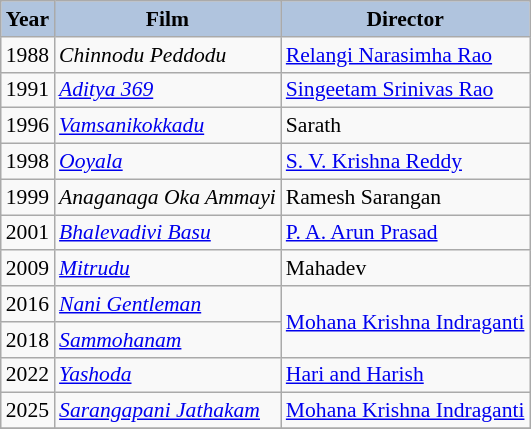<table class="wikitable" style="font-size:90%">
<tr style="text-align:center;">
<th style="text-align:center; background:#b0c4de;">Year</th>
<th style="text-align:center; background:#b0c4de;">Film</th>
<th style="text-align:center; background:#b0c4de;">Director</th>
</tr>
<tr>
<td>1988</td>
<td><em>Chinnodu Peddodu</em></td>
<td><a href='#'>Relangi Narasimha Rao</a></td>
</tr>
<tr>
<td>1991</td>
<td><em><a href='#'>Aditya 369</a></em></td>
<td><a href='#'>Singeetam Srinivas Rao</a></td>
</tr>
<tr>
<td>1996</td>
<td><em><a href='#'>Vamsanikokkadu</a></em></td>
<td>Sarath</td>
</tr>
<tr>
<td>1998</td>
<td><em><a href='#'>Ooyala</a></em></td>
<td><a href='#'>S. V. Krishna Reddy</a></td>
</tr>
<tr>
<td>1999</td>
<td><em>Anaganaga Oka Ammayi</em></td>
<td>Ramesh Sarangan</td>
</tr>
<tr>
<td>2001</td>
<td><em><a href='#'>Bhalevadivi Basu</a></em></td>
<td><a href='#'>P. A. Arun Prasad</a></td>
</tr>
<tr>
<td>2009</td>
<td><em><a href='#'>Mitrudu</a></em></td>
<td>Mahadev</td>
</tr>
<tr>
<td>2016</td>
<td><em><a href='#'>Nani Gentleman</a></em></td>
<td rowspan="2"><a href='#'>Mohana Krishna Indraganti</a></td>
</tr>
<tr>
<td>2018</td>
<td><em><a href='#'>Sammohanam</a></em></td>
</tr>
<tr>
<td>2022</td>
<td><em><a href='#'>Yashoda</a></em></td>
<td><a href='#'>Hari and Harish</a></td>
</tr>
<tr>
<td>2025</td>
<td><em><a href='#'>Sarangapani Jathakam</a></em></td>
<td><a href='#'>Mohana Krishna Indraganti</a></td>
</tr>
<tr>
</tr>
</table>
